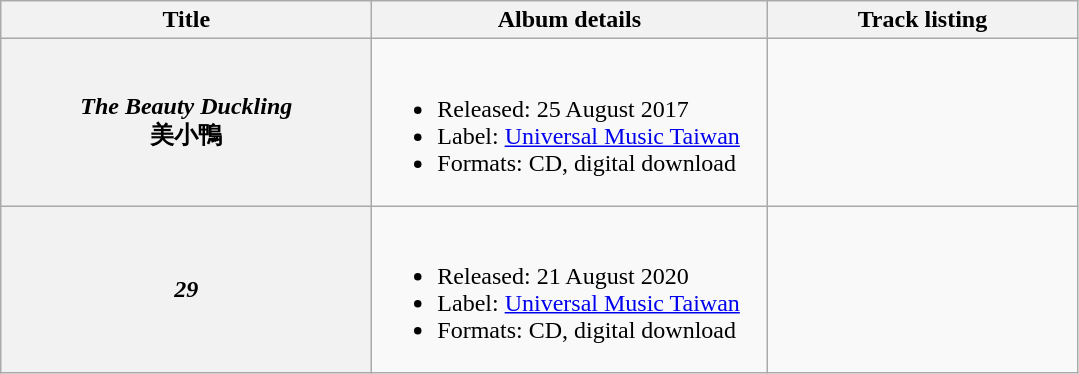<table class="wikitable plainrowheaders" style="text-align:center;">
<tr>
<th style="width:15em;">Title</th>
<th style="width:16em;">Album details</th>
<th style="width:200px;">Track listing</th>
</tr>
<tr>
<th scope="row"><em>The Beauty Duckling</em> <br>美小鴨</th>
<td align="left"><br><ul><li>Released: 25 August 2017</li><li>Label: <a href='#'>Universal Music Taiwan</a></li><li>Formats: CD, digital download</li></ul></td>
<td align="center"></td>
</tr>
<tr>
<th scope="row"><em>29</em></th>
<td align="left"><br><ul><li>Released: 21 August 2020</li><li>Label: <a href='#'>Universal Music Taiwan</a></li><li>Formats: CD, digital download</li></ul></td>
<td align="center"></td>
</tr>
</table>
